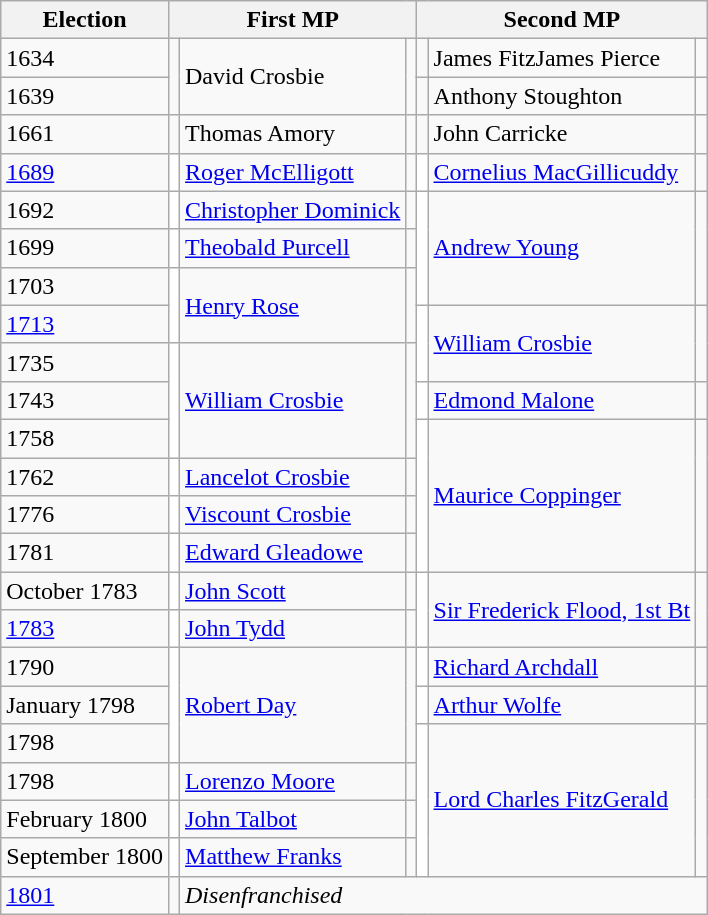<table class="wikitable">
<tr>
<th>Election</th>
<th colspan=3>First MP</th>
<th colspan=3>Second MP</th>
</tr>
<tr>
<td>1634</td>
<td rowspan=2></td>
<td rowspan=2>David Crosbie</td>
<td rowspan=2></td>
<td></td>
<td>James FitzJames Pierce</td>
<td></td>
</tr>
<tr>
<td>1639</td>
<td></td>
<td>Anthony Stoughton</td>
<td></td>
</tr>
<tr>
<td>1661</td>
<td></td>
<td>Thomas Amory</td>
<td></td>
<td></td>
<td>John Carricke</td>
<td></td>
</tr>
<tr>
<td><a href='#'>1689</a></td>
<td style="background-color: white"></td>
<td><a href='#'>Roger McElligott</a></td>
<td></td>
<td style="background-color: white"></td>
<td><a href='#'>Cornelius MacGillicuddy</a></td>
<td></td>
</tr>
<tr>
<td>1692</td>
<td style="background-color: white"></td>
<td><a href='#'>Christopher Dominick</a></td>
<td></td>
<td rowspan="3" style="background-color: white"></td>
<td rowspan="3"><a href='#'>Andrew Young</a></td>
<td rowspan="3"></td>
</tr>
<tr>
<td>1699</td>
<td style="background-color: white"></td>
<td><a href='#'>Theobald Purcell</a></td>
<td></td>
</tr>
<tr>
<td>1703</td>
<td rowspan="2" style="background-color: white"></td>
<td rowspan="2"><a href='#'>Henry Rose</a></td>
<td rowspan="2"></td>
</tr>
<tr>
<td><a href='#'>1713</a></td>
<td rowspan="2" style="background-color: white"></td>
<td rowspan="2"><a href='#'>William Crosbie</a></td>
<td rowspan="2"></td>
</tr>
<tr>
<td>1735</td>
<td rowspan="3" style="background-color: white"></td>
<td rowspan="3"><a href='#'>William Crosbie</a></td>
<td rowspan="3"></td>
</tr>
<tr>
<td>1743</td>
<td style="background-color: white"></td>
<td><a href='#'>Edmond Malone</a></td>
<td></td>
</tr>
<tr>
<td>1758</td>
<td rowspan="4" style="background-color: white"></td>
<td rowspan="4"><a href='#'>Maurice Coppinger</a></td>
<td rowspan="4"></td>
</tr>
<tr>
<td>1762</td>
<td style="background-color: white"></td>
<td><a href='#'>Lancelot Crosbie</a></td>
<td></td>
</tr>
<tr>
<td>1776</td>
<td style="background-color: white"></td>
<td><a href='#'>Viscount Crosbie</a></td>
<td></td>
</tr>
<tr>
<td>1781</td>
<td style="background-color: white"></td>
<td><a href='#'>Edward Gleadowe</a></td>
<td></td>
</tr>
<tr>
<td>October 1783</td>
<td style="background-color: white"></td>
<td><a href='#'>John Scott</a></td>
<td></td>
<td rowspan="2" style="background-color: white"></td>
<td rowspan="2"><a href='#'>Sir Frederick Flood, 1st Bt</a></td>
<td rowspan="2"></td>
</tr>
<tr>
<td><a href='#'>1783</a></td>
<td style="background-color: white"></td>
<td><a href='#'>John Tydd</a></td>
<td></td>
</tr>
<tr>
<td>1790</td>
<td rowspan="3" style="background-color: white"></td>
<td rowspan="3"><a href='#'>Robert Day</a></td>
<td rowspan="3"></td>
<td style="background-color: white"></td>
<td><a href='#'>Richard Archdall</a></td>
<td></td>
</tr>
<tr>
<td>January 1798</td>
<td style="background-color: white"></td>
<td><a href='#'>Arthur Wolfe</a></td>
<td></td>
</tr>
<tr>
<td>1798</td>
<td rowspan="4" style="background-color: white"></td>
<td rowspan="4"><a href='#'>Lord Charles FitzGerald</a></td>
<td rowspan="4"></td>
</tr>
<tr>
<td>1798</td>
<td style="background-color: white"></td>
<td><a href='#'>Lorenzo Moore</a></td>
<td></td>
</tr>
<tr>
<td>February 1800</td>
<td style="background-color: white"></td>
<td><a href='#'>John Talbot</a></td>
<td></td>
</tr>
<tr>
<td>September 1800</td>
<td style="background-color: white"></td>
<td><a href='#'>Matthew Franks</a></td>
<td></td>
</tr>
<tr>
<td><a href='#'>1801</a></td>
<td></td>
<td colspan="5"><em>Disenfranchised</em></td>
</tr>
</table>
